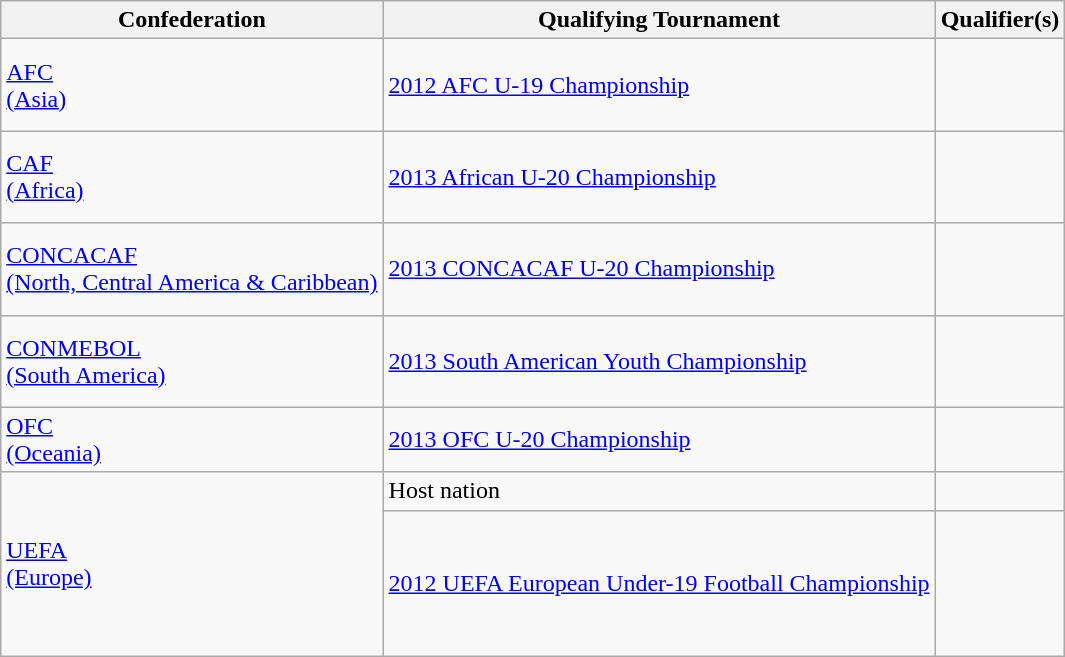<table class=wikitable>
<tr>
<th>Confederation</th>
<th>Qualifying Tournament</th>
<th>Qualifier(s)</th>
</tr>
<tr>
<td><a href='#'>AFC<br>(Asia)</a></td>
<td><a href='#'>2012 AFC U-19 Championship</a></td>
<td> <br>  <br>  <br> </td>
</tr>
<tr>
<td><a href='#'>CAF<br>(Africa)</a></td>
<td><a href='#'>2013 African U-20 Championship</a></td>
<td> <br>  <br>  <br> </td>
</tr>
<tr>
<td><a href='#'>CONCACAF<br>(North, Central America & Caribbean)</a></td>
<td><a href='#'>2013 CONCACAF U-20 Championship</a></td>
<td> <br>  <br>  <br> </td>
</tr>
<tr>
<td><a href='#'>CONMEBOL<br>(South America)</a></td>
<td><a href='#'>2013 South American Youth Championship</a></td>
<td> <br>  <br>  <br> </td>
</tr>
<tr>
<td><a href='#'>OFC<br>(Oceania)</a></td>
<td><a href='#'>2013 OFC U-20 Championship</a></td>
<td></td>
</tr>
<tr>
<td rowspan=2><a href='#'>UEFA<br>(Europe)</a></td>
<td>Host nation</td>
<td></td>
</tr>
<tr>
<td><a href='#'>2012 UEFA European Under-19 Football Championship</a></td>
<td> <br>  <br>  <br>  <br> <br> </td>
</tr>
</table>
